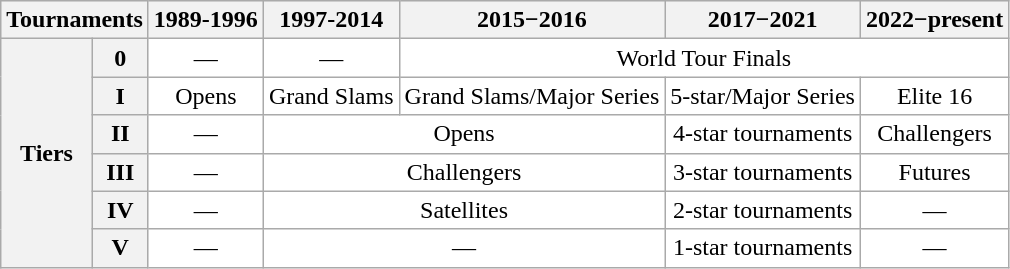<table class=wikitable>
<tr bgcolor="#EFEFEF">
<th colspan=2>Tournaments</th>
<th>1989-1996</th>
<th>1997-2014</th>
<th>2015−2016</th>
<th>2017−2021</th>
<th>2022−present</th>
</tr>
<tr align="center" bgcolor="#FFFFFF">
<th rowspan=6>Tiers</th>
<th>0</th>
<td>—</td>
<td>—</td>
<td colspan=3>World Tour Finals</td>
</tr>
<tr align="center" bgcolor="#FFFFFF">
<th>I</th>
<td>Opens</td>
<td>Grand Slams</td>
<td>Grand Slams/Major Series</td>
<td>5-star/Major Series</td>
<td>Elite 16</td>
</tr>
<tr align="center" bgcolor="#FFFFFF">
<th>II</th>
<td>—</td>
<td colspan="2">Opens</td>
<td>4-star tournaments</td>
<td>Challengers</td>
</tr>
<tr align="center" bgcolor="#FFFFFF">
<th>III</th>
<td>—</td>
<td colspan="2">Challengers</td>
<td>3-star tournaments</td>
<td>Futures</td>
</tr>
<tr align="center" bgcolor="#FFFFFF">
<th>IV</th>
<td>—</td>
<td colspan="2">Satellites</td>
<td>2-star tournaments</td>
<td>—</td>
</tr>
<tr align="center" bgcolor="#FFFFFF">
<th>V</th>
<td>—</td>
<td colspan="2">—</td>
<td>1-star tournaments</td>
<td>—</td>
</tr>
</table>
